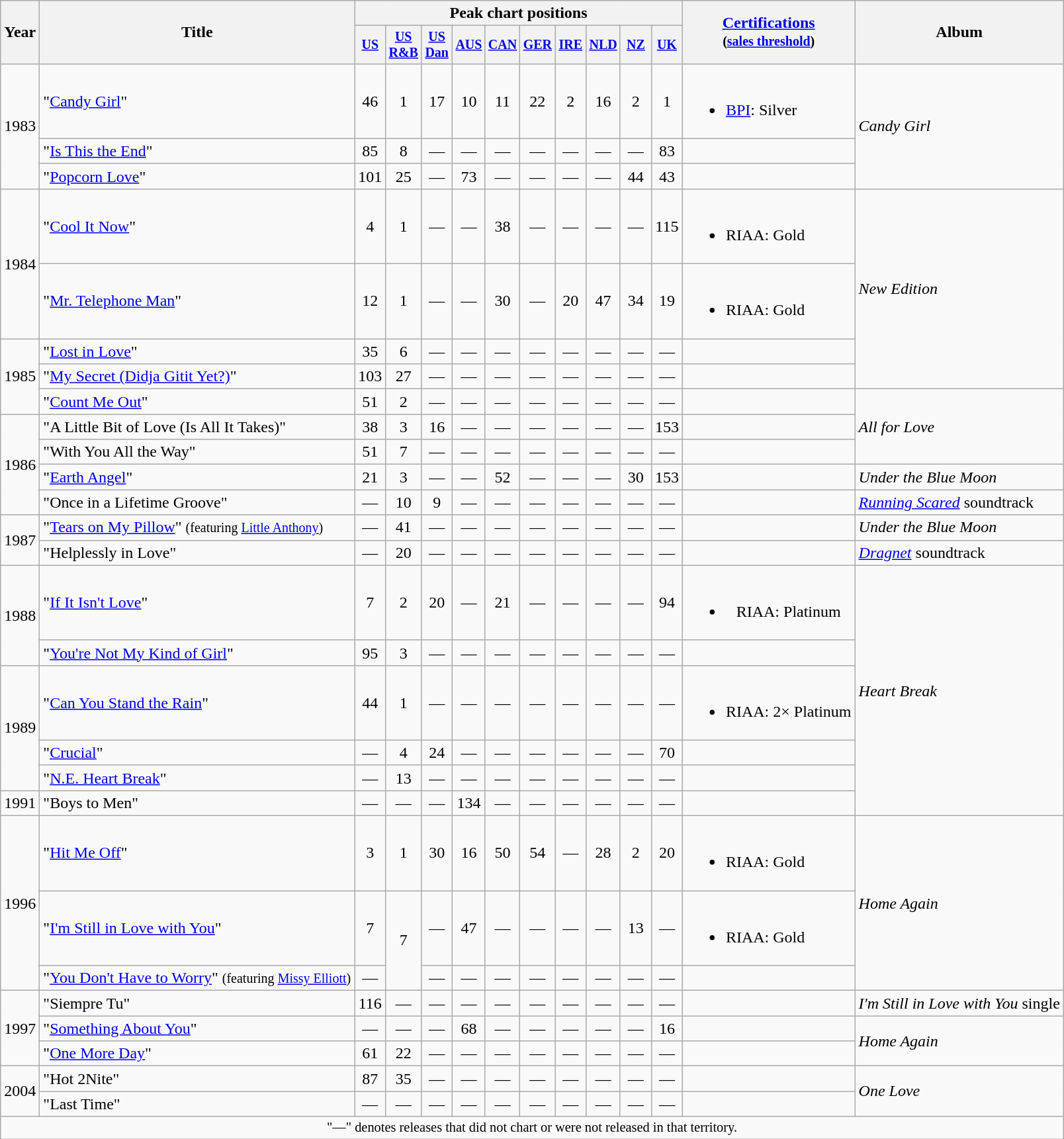<table class="wikitable" style="text-align:center;">
<tr>
<th rowspan="2">Year</th>
<th rowspan="2">Title</th>
<th colspan="10">Peak chart positions</th>
<th rowspan="2"><a href='#'>Certifications</a><br><small>(<a href='#'>sales threshold</a>)</small></th>
<th rowspan="2">Album</th>
</tr>
<tr style="font-size:smaller;">
<th width="25"><a href='#'>US</a><br></th>
<th width="25"><a href='#'>US R&B</a><br></th>
<th width="25"><a href='#'>US Dan</a><br></th>
<th width="25"><a href='#'>AUS</a><br></th>
<th width="25"><a href='#'>CAN</a><br></th>
<th width="25"><a href='#'>GER</a><br></th>
<th width="25"><a href='#'>IRE</a><br></th>
<th width="25"><a href='#'>NLD</a><br></th>
<th width="25"><a href='#'>NZ</a><br></th>
<th width="25"><a href='#'>UK</a><br></th>
</tr>
<tr>
<td rowspan="3">1983</td>
<td align="left">"<a href='#'>Candy Girl</a>"</td>
<td>46</td>
<td>1</td>
<td>17</td>
<td>10</td>
<td>11</td>
<td>22</td>
<td>2</td>
<td>16</td>
<td>2</td>
<td>1</td>
<td align="left"><br><ul><li><a href='#'>BPI</a>: Silver</li></ul></td>
<td align="left" rowspan="3"><em>Candy Girl</em></td>
</tr>
<tr>
<td align="left">"<a href='#'>Is This the End</a>"</td>
<td>85</td>
<td>8</td>
<td>—</td>
<td>—</td>
<td>—</td>
<td>—</td>
<td>—</td>
<td>—</td>
<td>—</td>
<td>83</td>
<td></td>
</tr>
<tr>
<td align="left">"<a href='#'>Popcorn Love</a>"</td>
<td>101</td>
<td>25</td>
<td>—</td>
<td>73</td>
<td>—</td>
<td>—</td>
<td>—</td>
<td>—</td>
<td>44</td>
<td>43</td>
<td></td>
</tr>
<tr>
<td rowspan="2">1984</td>
<td align="left">"<a href='#'>Cool It Now</a>"</td>
<td>4</td>
<td>1</td>
<td>—</td>
<td>—</td>
<td>38</td>
<td>—</td>
<td>—</td>
<td>—</td>
<td>—</td>
<td>115</td>
<td align="left"><br><ul><li>RIAA: Gold</li></ul></td>
<td align="left" rowspan="4"><em>New Edition</em></td>
</tr>
<tr>
<td align="left">"<a href='#'>Mr. Telephone Man</a>"</td>
<td>12</td>
<td>1</td>
<td>—</td>
<td>—</td>
<td>30</td>
<td>—</td>
<td>20</td>
<td>47</td>
<td>34</td>
<td>19</td>
<td align="left"><br><ul><li>RIAA: Gold</li></ul></td>
</tr>
<tr>
<td rowspan="3">1985</td>
<td align="left">"<a href='#'>Lost in Love</a>"</td>
<td>35</td>
<td>6</td>
<td>—</td>
<td>—</td>
<td>—</td>
<td>—</td>
<td>—</td>
<td>—</td>
<td>—</td>
<td>—</td>
<td></td>
</tr>
<tr>
<td align="left">"<a href='#'>My Secret (Didja Gitit Yet?)</a>"</td>
<td>103</td>
<td>27</td>
<td>—</td>
<td>—</td>
<td>—</td>
<td>—</td>
<td>—</td>
<td>—</td>
<td>—</td>
<td>—</td>
<td></td>
</tr>
<tr>
<td align="left">"<a href='#'>Count Me Out</a>"</td>
<td>51</td>
<td>2</td>
<td>—</td>
<td>—</td>
<td>—</td>
<td>—</td>
<td>—</td>
<td>—</td>
<td>—</td>
<td>—</td>
<td></td>
<td align="left" rowspan="3"><em>All for Love</em></td>
</tr>
<tr>
<td rowspan="4">1986</td>
<td align="left">"A Little Bit of Love (Is All It Takes)"</td>
<td>38</td>
<td>3</td>
<td>16</td>
<td>—</td>
<td>—</td>
<td>—</td>
<td>—</td>
<td>—</td>
<td>—</td>
<td>153</td>
<td></td>
</tr>
<tr>
<td align="left">"With You All the Way"</td>
<td>51</td>
<td>7</td>
<td>—</td>
<td>—</td>
<td>—</td>
<td>—</td>
<td>—</td>
<td>—</td>
<td>—</td>
<td>—</td>
<td></td>
</tr>
<tr>
<td align="left">"<a href='#'>Earth Angel</a>"</td>
<td>21</td>
<td>3</td>
<td>—</td>
<td>—</td>
<td>52</td>
<td>—</td>
<td>—</td>
<td>—</td>
<td>30</td>
<td>153</td>
<td></td>
<td align="left"><em>Under the Blue Moon</em></td>
</tr>
<tr>
<td align="left">"Once in a Lifetime Groove"</td>
<td>—</td>
<td>10</td>
<td>9</td>
<td>—</td>
<td>—</td>
<td>—</td>
<td>—</td>
<td>—</td>
<td>—</td>
<td>—</td>
<td></td>
<td align="left"><em><a href='#'>Running Scared</a></em> soundtrack</td>
</tr>
<tr>
<td rowspan="2">1987</td>
<td align="left">"<a href='#'>Tears on My Pillow</a>" <small>(featuring <a href='#'>Little Anthony</a>)</small></td>
<td>—</td>
<td>41</td>
<td>—</td>
<td>—</td>
<td>—</td>
<td>—</td>
<td>—</td>
<td>—</td>
<td>—</td>
<td>—</td>
<td></td>
<td align="left"><em>Under the Blue Moon</em></td>
</tr>
<tr>
<td align="left">"Helplessly in Love"</td>
<td>—</td>
<td>20</td>
<td>—</td>
<td>—</td>
<td>—</td>
<td>—</td>
<td>—</td>
<td>—</td>
<td>—</td>
<td>—</td>
<td></td>
<td align="left"><em><a href='#'>Dragnet</a></em> soundtrack</td>
</tr>
<tr>
<td rowspan="2">1988</td>
<td align="left">"<a href='#'>If It Isn't Love</a>"</td>
<td>7</td>
<td>2</td>
<td>20</td>
<td>—</td>
<td>21</td>
<td>—</td>
<td>—</td>
<td>—</td>
<td>—</td>
<td>94</td>
<td><br><ul><li>RIAA: Platinum</li></ul></td>
<td align="left" rowspan="6"><em>Heart Break</em></td>
</tr>
<tr>
<td align="left">"<a href='#'>You're Not My Kind of Girl</a>"</td>
<td>95</td>
<td>3</td>
<td>—</td>
<td>—</td>
<td>—</td>
<td>—</td>
<td>—</td>
<td>—</td>
<td>—</td>
<td>—</td>
<td></td>
</tr>
<tr>
<td rowspan="3">1989</td>
<td align="left">"<a href='#'>Can You Stand the Rain</a>"</td>
<td>44</td>
<td>1</td>
<td>—</td>
<td>—</td>
<td>—</td>
<td>—</td>
<td>—</td>
<td>—</td>
<td>—</td>
<td>—</td>
<td><br><ul><li>RIAA: 2× Platinum</li></ul></td>
</tr>
<tr>
<td align="left">"<a href='#'>Crucial</a>"</td>
<td>—</td>
<td>4</td>
<td>24</td>
<td>—</td>
<td>—</td>
<td>—</td>
<td>—</td>
<td>—</td>
<td>—</td>
<td>70</td>
<td></td>
</tr>
<tr>
<td align="left">"<a href='#'>N.E. Heart Break</a>"</td>
<td>—</td>
<td>13</td>
<td>—</td>
<td>—</td>
<td>—</td>
<td>—</td>
<td>—</td>
<td>—</td>
<td>—</td>
<td>—</td>
<td></td>
</tr>
<tr>
<td>1991</td>
<td align="left">"Boys to Men"</td>
<td>—</td>
<td>—</td>
<td>—</td>
<td>134</td>
<td>—</td>
<td>—</td>
<td>—</td>
<td>—</td>
<td>—</td>
<td>—</td>
<td></td>
</tr>
<tr>
<td rowspan="3">1996</td>
<td align="left">"<a href='#'>Hit Me Off</a>"</td>
<td>3</td>
<td>1</td>
<td>30</td>
<td>16</td>
<td>50</td>
<td>54</td>
<td>—</td>
<td>28</td>
<td>2</td>
<td>20</td>
<td align="left"><br><ul><li>RIAA: Gold</li></ul></td>
<td align="left" rowspan="3"><em>Home Again</em></td>
</tr>
<tr>
<td align="left">"<a href='#'>I'm Still in Love with You</a>"</td>
<td>7</td>
<td rowspan="2">7</td>
<td>—</td>
<td>47</td>
<td>—</td>
<td>—</td>
<td>—</td>
<td>—</td>
<td>13</td>
<td>—</td>
<td align="left"><br><ul><li>RIAA: Gold</li></ul></td>
</tr>
<tr>
<td align="left">"<a href='#'>You Don't Have to Worry</a>" <small>(featuring <a href='#'>Missy Elliott</a>)</small></td>
<td>—</td>
<td>—</td>
<td>—</td>
<td>—</td>
<td>—</td>
<td>—</td>
<td>—</td>
<td>—</td>
<td>—</td>
<td></td>
</tr>
<tr>
<td rowspan="3">1997</td>
<td align="left">"Siempre Tu"</td>
<td>116</td>
<td>—</td>
<td>—</td>
<td>—</td>
<td>—</td>
<td>—</td>
<td>—</td>
<td>—</td>
<td>—</td>
<td>—</td>
<td></td>
<td align="left" rowspan="1"><em>I'm Still in Love with You</em> single</td>
</tr>
<tr>
<td align="left">"<a href='#'>Something About You</a>"</td>
<td>—</td>
<td>—</td>
<td>—</td>
<td>68</td>
<td>—</td>
<td>—</td>
<td>—</td>
<td>—</td>
<td>—</td>
<td>16</td>
<td></td>
<td align="left" rowspan="2"><em>Home Again</em></td>
</tr>
<tr>
<td align="left">"<a href='#'>One More Day</a>"</td>
<td>61</td>
<td>22</td>
<td>—</td>
<td>—</td>
<td>—</td>
<td>—</td>
<td>—</td>
<td>—</td>
<td>—</td>
<td>—</td>
<td></td>
</tr>
<tr>
<td rowspan="2">2004</td>
<td align="left">"Hot 2Nite"</td>
<td>87</td>
<td>35</td>
<td>—</td>
<td>—</td>
<td>—</td>
<td>—</td>
<td>—</td>
<td>—</td>
<td>—</td>
<td>—</td>
<td></td>
<td align="left" rowspan="2"><em>One Love</em></td>
</tr>
<tr>
<td align="left">"Last Time"</td>
<td>—</td>
<td>—</td>
<td>—</td>
<td>—</td>
<td>—</td>
<td>—</td>
<td>—</td>
<td>—</td>
<td>—</td>
<td>—</td>
<td></td>
</tr>
<tr>
<td colspan="18" style="text-align:center; font-size:85%">"—" denotes releases that did not chart or were not released in that territory.</td>
</tr>
</table>
